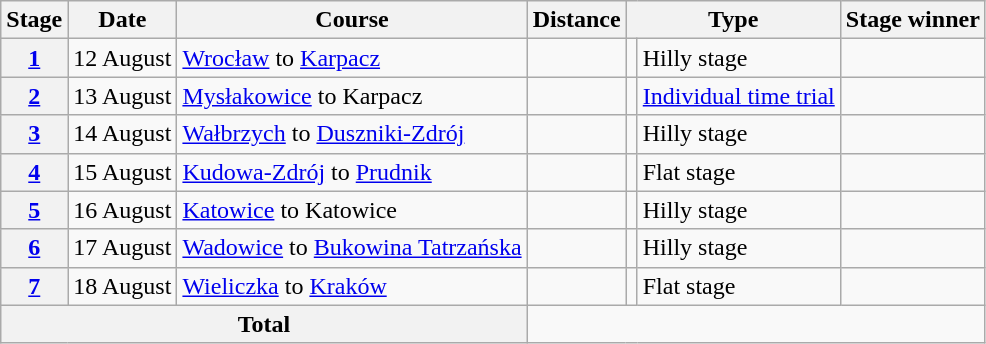<table class="wikitable">
<tr>
<th scope="col">Stage</th>
<th scope="col">Date</th>
<th scope="col">Course</th>
<th scope="col">Distance</th>
<th colspan="2" scope="col">Type</th>
<th scope="col">Stage winner</th>
</tr>
<tr>
<th scope="row" style="text-align:center;"><a href='#'>1</a></th>
<td style="text-align:center;">12 August</td>
<td><a href='#'>Wrocław</a> to <a href='#'>Karpacz</a></td>
<td style="text-align:center;"></td>
<td></td>
<td>Hilly stage</td>
<td></td>
</tr>
<tr>
<th scope="row" style="text-align:center;"><a href='#'>2</a></th>
<td style="text-align:center;">13 August</td>
<td><a href='#'>Mysłakowice</a> to Karpacz</td>
<td style="text-align:center;"></td>
<td></td>
<td><a href='#'>Individual time trial</a></td>
<td></td>
</tr>
<tr>
<th scope="row" style="text-align:center;"><a href='#'>3</a></th>
<td style="text-align:center;">14 August</td>
<td><a href='#'>Wałbrzych</a> to <a href='#'>Duszniki-Zdrój</a></td>
<td style="text-align:center;"></td>
<td></td>
<td>Hilly stage</td>
<td></td>
</tr>
<tr>
<th scope="row" style="text-align:center;"><a href='#'>4</a></th>
<td style="text-align:center;">15 August</td>
<td><a href='#'>Kudowa-Zdrój</a> to <a href='#'>Prudnik</a></td>
<td style="text-align:center;"></td>
<td></td>
<td>Flat stage</td>
<td></td>
</tr>
<tr>
<th scope="row" style="text-align:center;"><a href='#'>5</a></th>
<td style="text-align:center;">16 August</td>
<td><a href='#'>Katowice</a> to Katowice</td>
<td style="text-align:center;"></td>
<td></td>
<td>Hilly stage</td>
<td></td>
</tr>
<tr>
<th scope="row" style="text-align:center;"><a href='#'>6</a></th>
<td style="text-align:center;">17 August</td>
<td><a href='#'>Wadowice</a> to <a href='#'>Bukowina Tatrzańska</a></td>
<td style="text-align:center;"></td>
<td></td>
<td>Hilly stage</td>
<td></td>
</tr>
<tr>
<th scope="row" style="text-align:center;"><a href='#'>7</a></th>
<td style="text-align:center;">18 August</td>
<td><a href='#'>Wieliczka</a> to <a href='#'>Kraków</a></td>
<td style="text-align:center;"></td>
<td></td>
<td>Flat stage</td>
<td></td>
</tr>
<tr>
<th colspan="3">Total</th>
<td colspan="4" style="text-align:center;"></td>
</tr>
</table>
